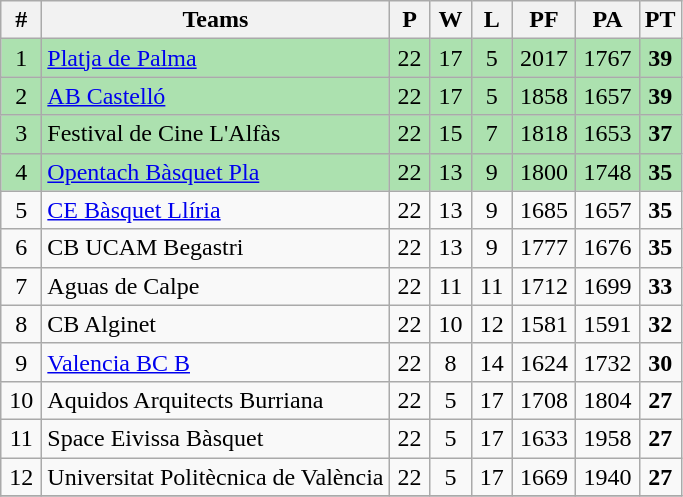<table class="wikitable" style="text-align: center;">
<tr>
<th width=20>#</th>
<th>Teams</th>
<th width=20>P</th>
<th width=20>W</th>
<th width=20>L</th>
<th width=35>PF</th>
<th width=35>PA</th>
<th width=20>PT</th>
</tr>
<tr bgcolor=ACE1AF>
<td>1</td>
<td align="left"><a href='#'>Platja de Palma</a></td>
<td>22</td>
<td>17</td>
<td>5</td>
<td>2017</td>
<td>1767</td>
<td><strong>39</strong></td>
</tr>
<tr bgcolor=ACE1AF>
<td>2</td>
<td align="left"><a href='#'>AB Castelló</a></td>
<td>22</td>
<td>17</td>
<td>5</td>
<td>1858</td>
<td>1657</td>
<td><strong>39</strong></td>
</tr>
<tr bgcolor=ACE1AF>
<td>3</td>
<td align="left">Festival de Cine L'Alfàs</td>
<td>22</td>
<td>15</td>
<td>7</td>
<td>1818</td>
<td>1653</td>
<td><strong>37</strong></td>
</tr>
<tr bgcolor=ACE1AF>
<td>4</td>
<td align="left"><a href='#'>Opentach Bàsquet Pla</a></td>
<td>22</td>
<td>13</td>
<td>9</td>
<td>1800</td>
<td>1748</td>
<td><strong>35</strong></td>
</tr>
<tr>
<td>5</td>
<td align="left"><a href='#'>CE Bàsquet Llíria</a></td>
<td>22</td>
<td>13</td>
<td>9</td>
<td>1685</td>
<td>1657</td>
<td><strong>35</strong></td>
</tr>
<tr>
<td>6</td>
<td align="left">CB UCAM Begastri</td>
<td>22</td>
<td>13</td>
<td>9</td>
<td>1777</td>
<td>1676</td>
<td><strong>35</strong></td>
</tr>
<tr>
<td>7</td>
<td align="left">Aguas de Calpe</td>
<td>22</td>
<td>11</td>
<td>11</td>
<td>1712</td>
<td>1699</td>
<td><strong>33</strong></td>
</tr>
<tr>
<td>8</td>
<td align="left">CB Alginet</td>
<td>22</td>
<td>10</td>
<td>12</td>
<td>1581</td>
<td>1591</td>
<td><strong>32</strong></td>
</tr>
<tr>
<td>9</td>
<td align="left"><a href='#'>Valencia BC B</a></td>
<td>22</td>
<td>8</td>
<td>14</td>
<td>1624</td>
<td>1732</td>
<td><strong>30</strong></td>
</tr>
<tr>
<td>10</td>
<td align="left">Aquidos Arquitects Burriana</td>
<td>22</td>
<td>5</td>
<td>17</td>
<td>1708</td>
<td>1804</td>
<td><strong>27</strong></td>
</tr>
<tr>
<td>11</td>
<td align="left">Space Eivissa Bàsquet</td>
<td>22</td>
<td>5</td>
<td>17</td>
<td>1633</td>
<td>1958</td>
<td><strong>27</strong></td>
</tr>
<tr>
<td>12</td>
<td align="left">Universitat Politècnica de València</td>
<td>22</td>
<td>5</td>
<td>17</td>
<td>1669</td>
<td>1940</td>
<td><strong>27</strong></td>
</tr>
<tr>
</tr>
</table>
